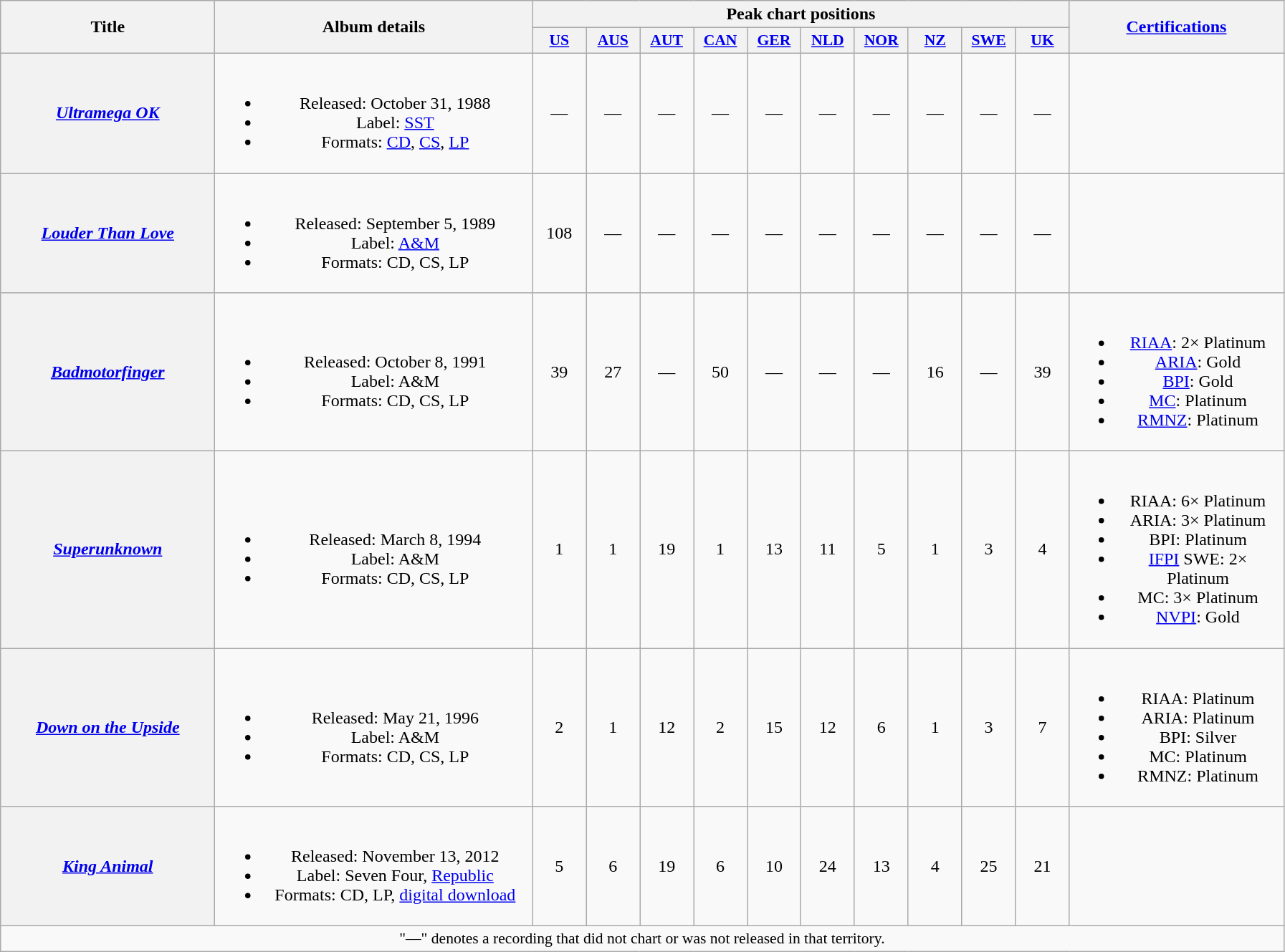<table class="wikitable plainrowheaders" style="text-align:center;">
<tr>
<th scope="col" rowspan="2" style="width:12em;">Title</th>
<th scope="col" rowspan="2" style="width:18em;">Album details</th>
<th scope="col" colspan="10">Peak chart positions</th>
<th scope="col" rowspan="2" style="width:12em;"><a href='#'>Certifications</a></th>
</tr>
<tr>
<th scope="col" style="width:3em;font-size:90%;"><a href='#'>US</a><br></th>
<th scope="col" style="width:3em;font-size:90%;"><a href='#'>AUS</a><br></th>
<th scope="col" style="width:3em;font-size:90%;"><a href='#'>AUT</a><br></th>
<th scope="col" style="width:3em;font-size:90%;"><a href='#'>CAN</a><br></th>
<th scope="col" style="width:3em;font-size:90%;"><a href='#'>GER</a><br></th>
<th scope="col" style="width:3em;font-size:90%;"><a href='#'>NLD</a><br></th>
<th scope="col" style="width:3em;font-size:90%;"><a href='#'>NOR</a><br></th>
<th scope="col" style="width:3em;font-size:90%;"><a href='#'>NZ</a><br></th>
<th scope="col" style="width:3em;font-size:90%;"><a href='#'>SWE</a><br></th>
<th scope="col" style="width:3em;font-size:90%;"><a href='#'>UK</a><br></th>
</tr>
<tr>
<th scope="row"><em><a href='#'>Ultramega OK</a></em></th>
<td><br><ul><li>Released: October 31, 1988</li><li>Label: <a href='#'>SST</a></li><li>Formats: <a href='#'>CD</a>, <a href='#'>CS</a>, <a href='#'>LP</a></li></ul></td>
<td>—</td>
<td>—</td>
<td>—</td>
<td>—</td>
<td>—</td>
<td>—</td>
<td>—</td>
<td>—</td>
<td>—</td>
<td>—</td>
<td></td>
</tr>
<tr>
<th scope="row"><em><a href='#'>Louder Than Love</a></em></th>
<td><br><ul><li>Released: September 5, 1989</li><li>Label: <a href='#'>A&M</a></li><li>Formats: CD, CS, LP</li></ul></td>
<td>108</td>
<td>—</td>
<td>—</td>
<td>—</td>
<td>—</td>
<td>—</td>
<td>—</td>
<td>—</td>
<td>—</td>
<td>—</td>
<td></td>
</tr>
<tr>
<th scope="row"><em><a href='#'>Badmotorfinger</a></em></th>
<td><br><ul><li>Released: October 8, 1991</li><li>Label: A&M</li><li>Formats: CD, CS, LP</li></ul></td>
<td>39</td>
<td>27</td>
<td>—</td>
<td>50</td>
<td>—</td>
<td>—</td>
<td>—</td>
<td>16</td>
<td>—</td>
<td>39</td>
<td><br><ul><li><a href='#'>RIAA</a>: 2× Platinum</li><li><a href='#'>ARIA</a>: Gold</li><li><a href='#'>BPI</a>: Gold</li><li><a href='#'>MC</a>: Platinum</li><li><a href='#'>RMNZ</a>: Platinum</li></ul></td>
</tr>
<tr>
<th scope="row"><em><a href='#'>Superunknown</a></em></th>
<td><br><ul><li>Released: March 8, 1994</li><li>Label: A&M</li><li>Formats: CD, CS, LP</li></ul></td>
<td>1</td>
<td>1</td>
<td>19</td>
<td>1</td>
<td>13</td>
<td>11</td>
<td>5</td>
<td>1</td>
<td>3</td>
<td>4</td>
<td><br><ul><li>RIAA: 6× Platinum</li><li>ARIA: 3× Platinum</li><li>BPI: Platinum</li><li><a href='#'>IFPI</a> SWE: 2× Platinum</li><li>MC: 3× Platinum</li><li><a href='#'>NVPI</a>: Gold</li></ul></td>
</tr>
<tr>
<th scope="row"><em><a href='#'>Down on the Upside</a></em></th>
<td><br><ul><li>Released: May 21, 1996</li><li>Label: A&M</li><li>Formats: CD, CS, LP</li></ul></td>
<td>2</td>
<td>1</td>
<td>12</td>
<td>2</td>
<td>15</td>
<td>12</td>
<td>6</td>
<td>1</td>
<td>3</td>
<td>7</td>
<td><br><ul><li>RIAA: Platinum</li><li>ARIA: Platinum</li><li>BPI: Silver</li><li>MC: Platinum</li><li>RMNZ: Platinum</li></ul></td>
</tr>
<tr>
<th scope="row"><em><a href='#'>King Animal</a></em></th>
<td><br><ul><li>Released: November 13, 2012</li><li>Label: Seven Four, <a href='#'>Republic</a></li><li>Formats: CD, LP, <a href='#'>digital download</a></li></ul></td>
<td>5</td>
<td>6</td>
<td>19</td>
<td>6</td>
<td>10</td>
<td>24</td>
<td>13</td>
<td>4</td>
<td>25</td>
<td>21</td>
<td></td>
</tr>
<tr>
<td colspan="15" style="font-size:90%">"—" denotes a recording that did not chart or was not released in that territory.</td>
</tr>
</table>
